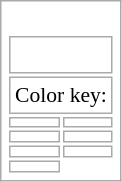<table class="wikitable floatright" style="background: none";>
<tr>
<td><br><table class="floatright" style="font-size: 90%";>
<tr>
<td colspan=2><br>


</td>
</tr>
<tr>
<td colspan=2>Color key:</td>
</tr>
<tr>
<td></td>
<td></td>
</tr>
<tr>
<td></td>
<td></td>
</tr>
<tr>
<td></td>
<td></td>
</tr>
<tr>
<td></td>
</tr>
</table>
</td>
</tr>
</table>
